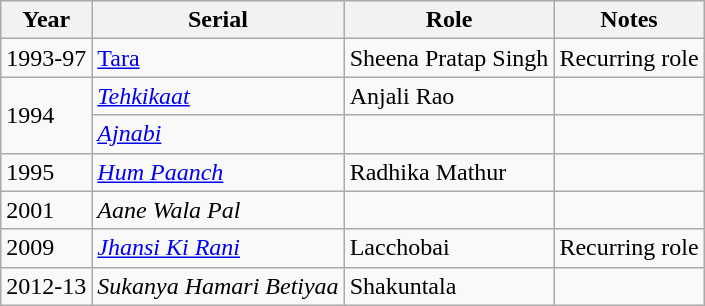<table class="wikitable">
<tr>
<th>Year</th>
<th>Serial</th>
<th>Role</th>
<th>Notes</th>
</tr>
<tr>
<td>1993-97</td>
<td><a href='#'>Tara</a></td>
<td>Sheena Pratap Singh</td>
<td>Recurring role</td>
</tr>
<tr>
<td Rowspan="2">1994</td>
<td><em><a href='#'>Tehkikaat</a></em></td>
<td>Anjali Rao</td>
<td></td>
</tr>
<tr>
<td><em><a href='#'>Ajnabi</a></em></td>
<td></td>
<td></td>
</tr>
<tr>
<td>1995</td>
<td><em><a href='#'>Hum Paanch</a></em></td>
<td>Radhika Mathur</td>
<td></td>
</tr>
<tr>
<td>2001</td>
<td><em>Aane Wala Pal</em></td>
<td></td>
<td></td>
</tr>
<tr>
<td>2009</td>
<td><em><a href='#'>Jhansi Ki Rani</a></em></td>
<td>Lacchobai</td>
<td>Recurring role</td>
</tr>
<tr>
<td>2012-13</td>
<td><em>Sukanya Hamari Betiyaa</em></td>
<td>Shakuntala</td>
<td></td>
</tr>
</table>
